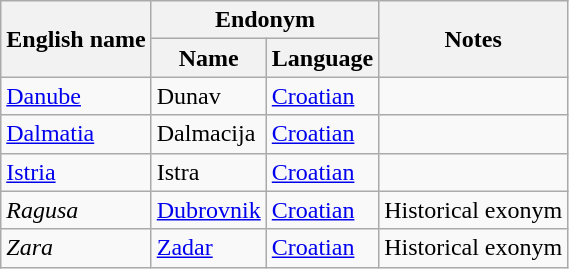<table class="wikitable sortable mw-collapsible">
<tr>
<th rowspan="2">English name</th>
<th colspan="2">Endonym</th>
<th rowspan="2">Notes</th>
</tr>
<tr>
<th>Name</th>
<th>Language</th>
</tr>
<tr>
<td><a href='#'>Danube</a></td>
<td>Dunav</td>
<td><a href='#'>Croatian</a></td>
<td></td>
</tr>
<tr>
<td><a href='#'>Dalmatia</a></td>
<td>Dalmacija</td>
<td><a href='#'>Croatian</a></td>
<td></td>
</tr>
<tr>
<td><a href='#'>Istria</a></td>
<td>Istra</td>
<td><a href='#'>Croatian</a></td>
<td></td>
</tr>
<tr>
<td><em>Ragusa</em></td>
<td><a href='#'>Dubrovnik</a></td>
<td><a href='#'>Croatian</a></td>
<td>Historical exonym</td>
</tr>
<tr>
<td><em>Zara</em></td>
<td><a href='#'>Zadar</a></td>
<td><a href='#'>Croatian</a></td>
<td>Historical exonym</td>
</tr>
</table>
